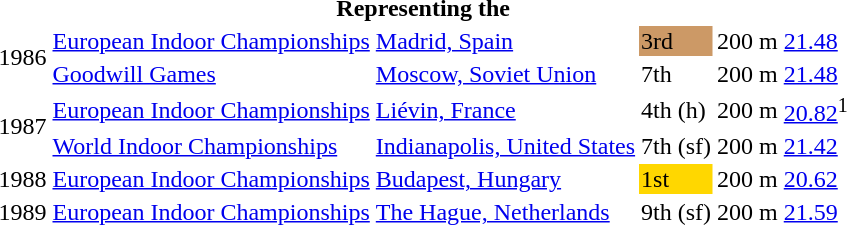<table>
<tr>
<th colspan="6">Representing the </th>
</tr>
<tr>
<td rowspan=2>1986</td>
<td><a href='#'>European Indoor Championships</a></td>
<td><a href='#'>Madrid, Spain</a></td>
<td bgcolor=cc9966>3rd</td>
<td>200 m</td>
<td><a href='#'>21.48</a></td>
</tr>
<tr>
<td><a href='#'>Goodwill Games</a></td>
<td><a href='#'>Moscow, Soviet Union</a></td>
<td>7th</td>
<td>200 m</td>
<td><a href='#'>21.48</a></td>
</tr>
<tr>
<td rowspan=2>1987</td>
<td><a href='#'>European Indoor Championships</a></td>
<td><a href='#'>Liévin, France</a></td>
<td>4th (h)</td>
<td>200 m</td>
<td><a href='#'>20.82</a><sup>1</sup></td>
</tr>
<tr>
<td><a href='#'>World Indoor Championships</a></td>
<td><a href='#'>Indianapolis, United States</a></td>
<td>7th (sf)</td>
<td>200 m</td>
<td><a href='#'>21.42</a></td>
</tr>
<tr>
<td>1988</td>
<td><a href='#'>European Indoor Championships</a></td>
<td><a href='#'>Budapest, Hungary</a></td>
<td bgcolor=gold>1st</td>
<td>200 m</td>
<td><a href='#'>20.62</a></td>
</tr>
<tr>
<td>1989</td>
<td><a href='#'>European Indoor Championships</a></td>
<td><a href='#'>The Hague, Netherlands</a></td>
<td>9th (sf)</td>
<td>200 m</td>
<td><a href='#'>21.59</a></td>
</tr>
</table>
